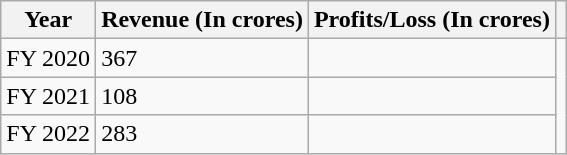<table class="wikitable">
<tr>
<th>Year</th>
<th>Revenue (In crores)</th>
<th>Profits/Loss (In crores)</th>
<th></th>
</tr>
<tr>
<td>FY 2020</td>
<td> 367</td>
<td> </td>
<td rowspan="3"></td>
</tr>
<tr>
<td>FY 2021</td>
<td> 108</td>
<td> </td>
</tr>
<tr>
<td>FY 2022</td>
<td> 283</td>
<td> </td>
</tr>
</table>
